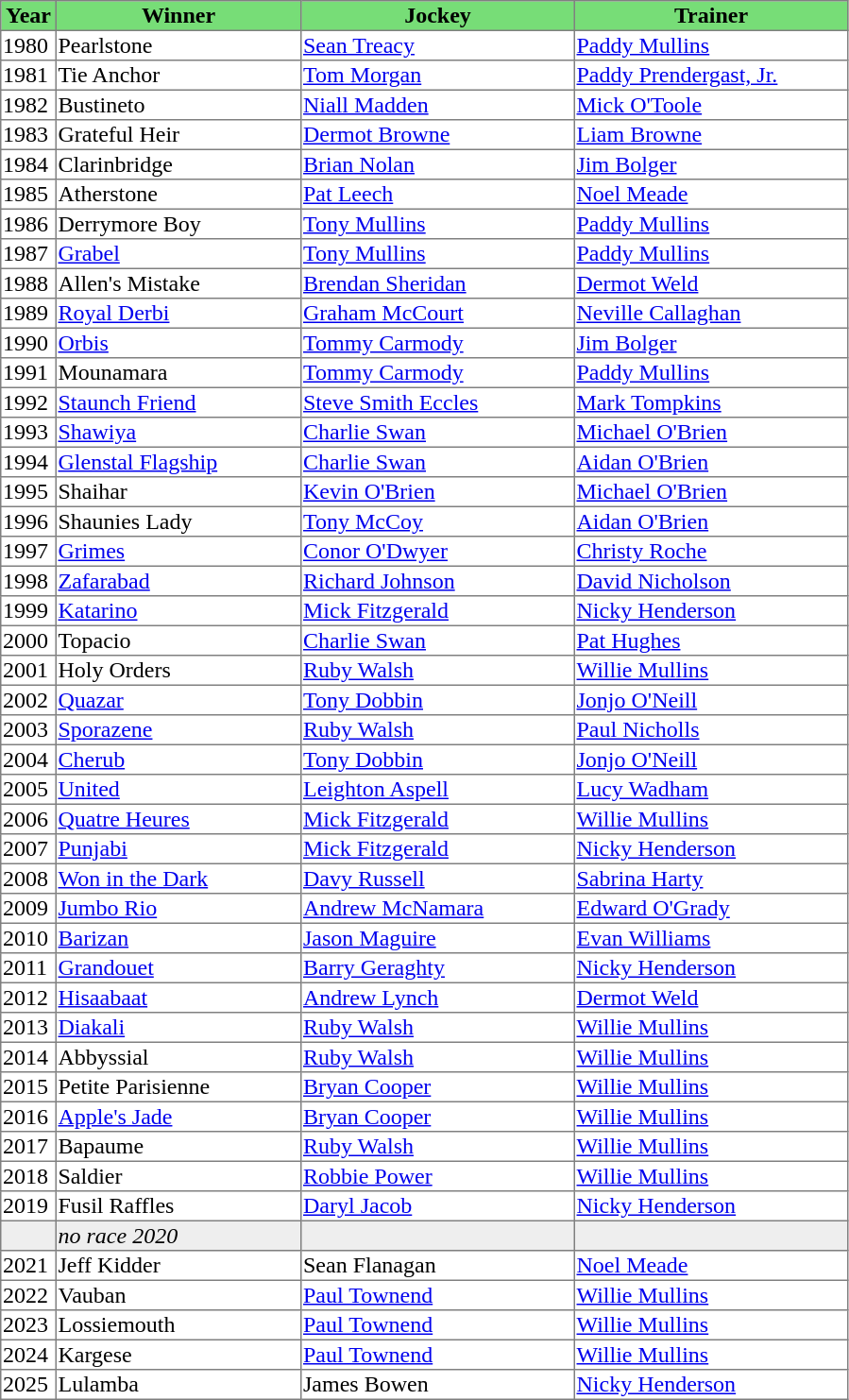<table class = "sortable" | border="1" style="border-collapse: collapse">
<tr bgcolor="#77dd77" align="center">
<th width="36px"><strong>Year</strong><br></th>
<th width="170px"><strong>Winner</strong><br></th>
<th width="190px"><strong>Jockey</strong><br></th>
<th width="190px"><strong>Trainer</strong><br></th>
</tr>
<tr>
<td>1980</td>
<td>Pearlstone</td>
<td><a href='#'>Sean Treacy</a></td>
<td><a href='#'>Paddy Mullins</a></td>
</tr>
<tr>
<td>1981</td>
<td>Tie Anchor</td>
<td><a href='#'>Tom Morgan</a></td>
<td><a href='#'>Paddy Prendergast, Jr.</a></td>
</tr>
<tr>
<td>1982</td>
<td>Bustineto</td>
<td><a href='#'>Niall Madden</a></td>
<td><a href='#'>Mick O'Toole</a></td>
</tr>
<tr>
<td>1983</td>
<td>Grateful Heir</td>
<td><a href='#'>Dermot Browne</a></td>
<td><a href='#'>Liam Browne</a></td>
</tr>
<tr>
<td>1984</td>
<td>Clarinbridge</td>
<td><a href='#'>Brian Nolan</a></td>
<td><a href='#'>Jim Bolger</a></td>
</tr>
<tr>
<td>1985</td>
<td>Atherstone</td>
<td><a href='#'>Pat Leech</a></td>
<td><a href='#'>Noel Meade</a></td>
</tr>
<tr>
<td>1986</td>
<td>Derrymore Boy</td>
<td><a href='#'>Tony Mullins</a></td>
<td><a href='#'>Paddy Mullins</a></td>
</tr>
<tr>
<td>1987</td>
<td><a href='#'>Grabel</a></td>
<td><a href='#'>Tony Mullins</a></td>
<td><a href='#'>Paddy Mullins</a></td>
</tr>
<tr>
<td>1988</td>
<td>Allen's Mistake</td>
<td><a href='#'>Brendan Sheridan</a></td>
<td><a href='#'>Dermot Weld</a></td>
</tr>
<tr>
<td>1989</td>
<td><a href='#'>Royal Derbi</a></td>
<td><a href='#'>Graham McCourt</a></td>
<td><a href='#'>Neville Callaghan</a></td>
</tr>
<tr>
<td>1990</td>
<td><a href='#'>Orbis</a></td>
<td><a href='#'>Tommy Carmody</a></td>
<td><a href='#'>Jim Bolger</a></td>
</tr>
<tr>
<td>1991</td>
<td>Mounamara</td>
<td><a href='#'>Tommy Carmody</a></td>
<td><a href='#'>Paddy Mullins</a></td>
</tr>
<tr>
<td>1992</td>
<td><a href='#'>Staunch Friend</a></td>
<td><a href='#'>Steve Smith Eccles</a></td>
<td><a href='#'>Mark Tompkins</a></td>
</tr>
<tr>
<td>1993</td>
<td><a href='#'>Shawiya</a></td>
<td><a href='#'>Charlie Swan</a></td>
<td><a href='#'>Michael O'Brien</a></td>
</tr>
<tr>
<td>1994</td>
<td><a href='#'>Glenstal Flagship</a></td>
<td><a href='#'>Charlie Swan</a></td>
<td><a href='#'>Aidan O'Brien</a></td>
</tr>
<tr>
<td>1995</td>
<td>Shaihar</td>
<td><a href='#'>Kevin O'Brien</a></td>
<td><a href='#'>Michael O'Brien</a></td>
</tr>
<tr>
<td>1996</td>
<td>Shaunies Lady</td>
<td><a href='#'>Tony McCoy</a></td>
<td><a href='#'>Aidan O'Brien</a></td>
</tr>
<tr>
<td>1997</td>
<td><a href='#'>Grimes</a></td>
<td><a href='#'>Conor O'Dwyer</a></td>
<td><a href='#'>Christy Roche</a></td>
</tr>
<tr>
<td>1998</td>
<td><a href='#'>Zafarabad</a></td>
<td><a href='#'>Richard Johnson</a></td>
<td><a href='#'>David Nicholson</a></td>
</tr>
<tr>
<td>1999</td>
<td><a href='#'>Katarino</a></td>
<td><a href='#'>Mick Fitzgerald</a></td>
<td><a href='#'>Nicky Henderson</a></td>
</tr>
<tr>
<td>2000</td>
<td>Topacio</td>
<td><a href='#'>Charlie Swan</a></td>
<td><a href='#'>Pat Hughes</a></td>
</tr>
<tr>
<td>2001</td>
<td>Holy Orders </td>
<td><a href='#'>Ruby Walsh</a></td>
<td><a href='#'>Willie Mullins</a></td>
</tr>
<tr>
<td>2002</td>
<td><a href='#'>Quazar</a></td>
<td><a href='#'>Tony Dobbin</a></td>
<td><a href='#'>Jonjo O'Neill</a></td>
</tr>
<tr>
<td>2003</td>
<td><a href='#'>Sporazene</a></td>
<td><a href='#'>Ruby Walsh</a></td>
<td><a href='#'>Paul Nicholls</a></td>
</tr>
<tr>
<td>2004</td>
<td><a href='#'>Cherub</a></td>
<td><a href='#'>Tony Dobbin</a></td>
<td><a href='#'>Jonjo O'Neill</a></td>
</tr>
<tr>
<td>2005</td>
<td><a href='#'>United</a></td>
<td><a href='#'>Leighton Aspell</a></td>
<td><a href='#'>Lucy Wadham</a></td>
</tr>
<tr>
<td>2006</td>
<td><a href='#'>Quatre Heures</a></td>
<td><a href='#'>Mick Fitzgerald</a></td>
<td><a href='#'>Willie Mullins</a></td>
</tr>
<tr>
<td>2007</td>
<td><a href='#'>Punjabi</a></td>
<td><a href='#'>Mick Fitzgerald</a></td>
<td><a href='#'>Nicky Henderson</a></td>
</tr>
<tr>
<td>2008</td>
<td><a href='#'>Won in the Dark</a></td>
<td><a href='#'>Davy Russell</a></td>
<td><a href='#'>Sabrina Harty</a></td>
</tr>
<tr>
<td>2009</td>
<td><a href='#'>Jumbo Rio</a></td>
<td><a href='#'>Andrew McNamara</a></td>
<td><a href='#'>Edward O'Grady</a></td>
</tr>
<tr>
<td>2010</td>
<td><a href='#'>Barizan</a></td>
<td><a href='#'>Jason Maguire</a></td>
<td><a href='#'>Evan Williams</a></td>
</tr>
<tr>
<td>2011</td>
<td><a href='#'>Grandouet</a></td>
<td><a href='#'>Barry Geraghty</a></td>
<td><a href='#'>Nicky Henderson</a></td>
</tr>
<tr>
<td>2012</td>
<td><a href='#'>Hisaabaat</a></td>
<td><a href='#'>Andrew Lynch</a></td>
<td><a href='#'>Dermot Weld</a></td>
</tr>
<tr>
<td>2013</td>
<td><a href='#'>Diakali</a></td>
<td><a href='#'>Ruby Walsh</a></td>
<td><a href='#'>Willie Mullins</a></td>
</tr>
<tr>
<td>2014</td>
<td>Abbyssial</td>
<td><a href='#'>Ruby Walsh</a></td>
<td><a href='#'>Willie Mullins</a></td>
</tr>
<tr>
<td>2015</td>
<td>Petite Parisienne</td>
<td><a href='#'>Bryan Cooper</a></td>
<td><a href='#'>Willie Mullins</a></td>
</tr>
<tr>
<td>2016</td>
<td><a href='#'>Apple's Jade</a></td>
<td><a href='#'>Bryan Cooper</a></td>
<td><a href='#'>Willie Mullins</a></td>
</tr>
<tr>
<td>2017</td>
<td>Bapaume</td>
<td><a href='#'>Ruby Walsh</a></td>
<td><a href='#'>Willie Mullins</a></td>
</tr>
<tr>
<td>2018</td>
<td>Saldier</td>
<td><a href='#'>Robbie Power</a></td>
<td><a href='#'>Willie Mullins</a></td>
</tr>
<tr>
<td>2019</td>
<td>Fusil Raffles</td>
<td><a href='#'>Daryl Jacob</a></td>
<td><a href='#'>Nicky Henderson</a></td>
</tr>
<tr bgcolor="#eeeeee">
<td data-sort-value="2020"></td>
<td><em>no race 2020</em> </td>
<td></td>
<td></td>
</tr>
<tr>
<td>2021</td>
<td>Jeff Kidder</td>
<td>Sean Flanagan</td>
<td><a href='#'>Noel Meade</a></td>
</tr>
<tr>
<td>2022</td>
<td>Vauban</td>
<td><a href='#'>Paul Townend</a></td>
<td><a href='#'>Willie Mullins</a></td>
</tr>
<tr>
<td>2023</td>
<td>Lossiemouth</td>
<td><a href='#'>Paul Townend</a></td>
<td><a href='#'>Willie Mullins</a></td>
</tr>
<tr>
<td>2024</td>
<td>Kargese</td>
<td><a href='#'>Paul Townend</a></td>
<td><a href='#'>Willie Mullins</a></td>
</tr>
<tr>
<td>2025</td>
<td>Lulamba</td>
<td>James Bowen</td>
<td><a href='#'>Nicky Henderson</a></td>
</tr>
</table>
